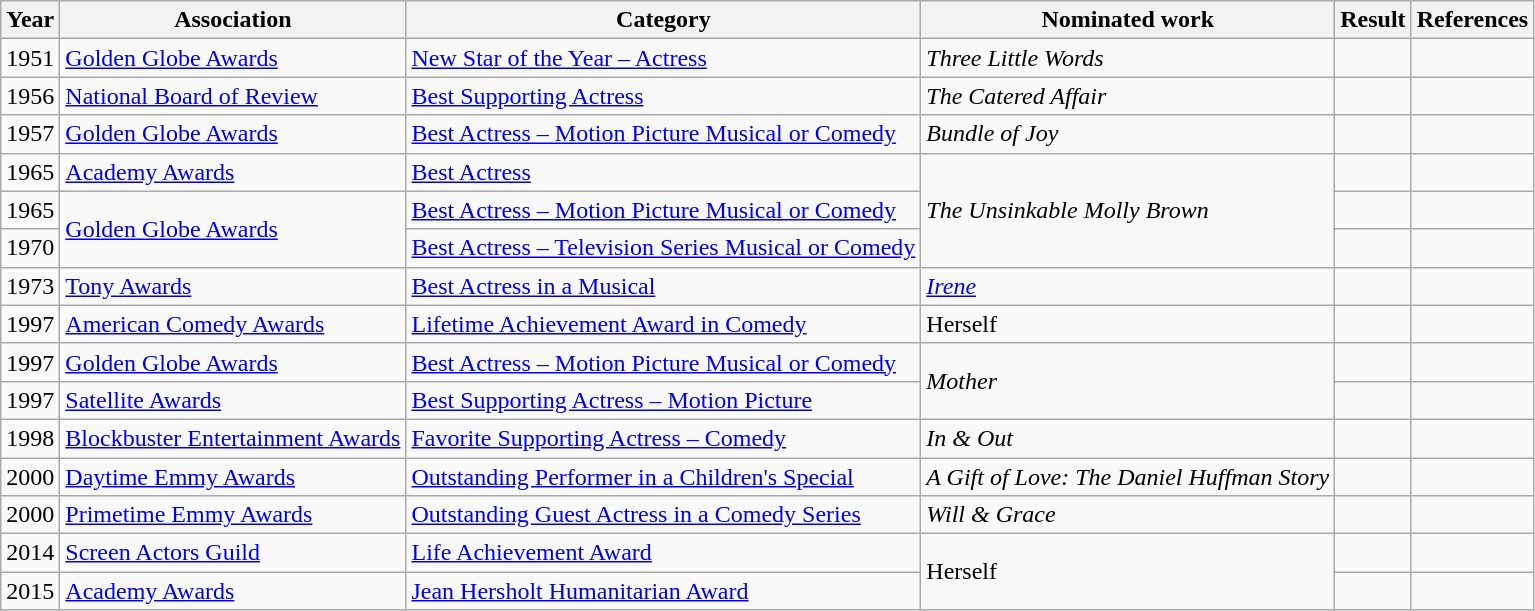<table class="wikitable sortable">
<tr>
<th>Year</th>
<th>Association</th>
<th>Category</th>
<th>Nominated work</th>
<th>Result</th>
<th>References</th>
</tr>
<tr>
<td>1951</td>
<td><a href='#'>Golden Globe Awards</a></td>
<td><a href='#'>New Star of the Year – Actress</a></td>
<td><em>Three Little Words</em></td>
<td></td>
<td></td>
</tr>
<tr>
<td>1956</td>
<td><a href='#'>National Board of Review</a></td>
<td><a href='#'>Best Supporting Actress</a></td>
<td><em>The Catered Affair</em></td>
<td></td>
<td></td>
</tr>
<tr>
<td>1957</td>
<td><a href='#'>Golden Globe Awards</a></td>
<td><a href='#'>Best Actress – Motion Picture Musical or Comedy</a></td>
<td><em>Bundle of Joy</em></td>
<td></td>
<td></td>
</tr>
<tr>
<td>1965</td>
<td><a href='#'>Academy Awards</a></td>
<td><a href='#'>Best Actress</a></td>
<td rowspan="3"><em>The Unsinkable Molly Brown</em></td>
<td></td>
<td></td>
</tr>
<tr>
<td>1965</td>
<td rowspan="2"><a href='#'>Golden Globe Awards</a></td>
<td><a href='#'>Best Actress – Motion Picture Musical or Comedy</a></td>
<td></td>
<td></td>
</tr>
<tr>
<td>1970</td>
<td><a href='#'>Best Actress – Television Series Musical or Comedy</a></td>
<td></td>
<td></td>
</tr>
<tr>
<td>1973</td>
<td><a href='#'>Tony Awards</a></td>
<td><a href='#'>Best Actress in a Musical</a></td>
<td><em><a href='#'>Irene</a></em></td>
<td></td>
<td></td>
</tr>
<tr>
<td>1997</td>
<td><a href='#'>American Comedy Awards</a></td>
<td><a href='#'>Lifetime Achievement Award in Comedy</a></td>
<td>Herself</td>
<td></td>
<td></td>
</tr>
<tr>
<td>1997</td>
<td><a href='#'>Golden Globe Awards</a></td>
<td><a href='#'>Best Actress – Motion Picture Musical or Comedy</a></td>
<td rowspan="2"><em>Mother</em></td>
<td></td>
<td></td>
</tr>
<tr>
<td>1997</td>
<td><a href='#'>Satellite Awards</a></td>
<td><a href='#'>Best Supporting Actress – Motion Picture</a></td>
<td></td>
<td></td>
</tr>
<tr>
<td>1998</td>
<td><a href='#'>Blockbuster Entertainment Awards</a></td>
<td><a href='#'>Favorite Supporting Actress – Comedy</a></td>
<td><em>In & Out</em></td>
<td></td>
<td></td>
</tr>
<tr>
<td>2000</td>
<td><a href='#'>Daytime Emmy Awards</a></td>
<td><a href='#'>Outstanding Performer in a Children's Special</a></td>
<td><em>A Gift of Love: The Daniel Huffman Story</em></td>
<td></td>
<td></td>
</tr>
<tr>
<td>2000</td>
<td><a href='#'>Primetime Emmy Awards</a></td>
<td><a href='#'>Outstanding Guest Actress in a Comedy Series</a></td>
<td><em>Will & Grace</em></td>
<td></td>
<td></td>
</tr>
<tr>
<td>2014</td>
<td><a href='#'>Screen Actors Guild</a></td>
<td><a href='#'>Life Achievement Award</a></td>
<td rowspan="2">Herself</td>
<td></td>
<td></td>
</tr>
<tr>
<td>2015</td>
<td><a href='#'>Academy Awards</a></td>
<td><a href='#'>Jean Hersholt Humanitarian Award</a></td>
<td></td>
<td></td>
</tr>
</table>
